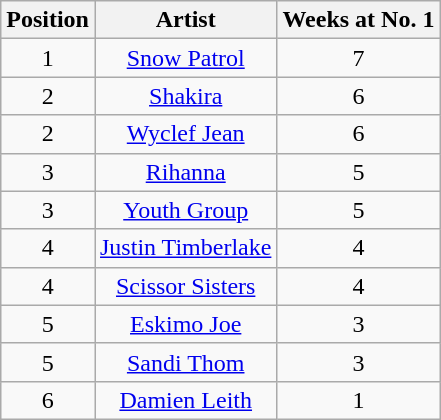<table class="wikitable">
<tr>
<th style="text-align: center;">Position</th>
<th style="text-align: center;">Artist</th>
<th style="text-align: center;">Weeks at No. 1</th>
</tr>
<tr>
<td style="text-align: center;">1</td>
<td style="text-align: center;"><a href='#'>Snow Patrol</a></td>
<td style="text-align: center;">7</td>
</tr>
<tr>
<td style="text-align: center;">2</td>
<td style="text-align: center;"><a href='#'>Shakira</a></td>
<td style="text-align: center;">6</td>
</tr>
<tr>
<td style="text-align: center;">2</td>
<td style="text-align: center;"><a href='#'>Wyclef Jean</a></td>
<td style="text-align: center;">6</td>
</tr>
<tr>
<td style="text-align: center;">3</td>
<td style="text-align: center;"><a href='#'>Rihanna</a></td>
<td style="text-align: center;">5</td>
</tr>
<tr>
<td style="text-align: center;">3</td>
<td style="text-align: center;"><a href='#'>Youth Group</a></td>
<td style="text-align: center;">5</td>
</tr>
<tr>
<td style="text-align: center;">4</td>
<td style="text-align: center;"><a href='#'>Justin Timberlake</a></td>
<td style="text-align: center;">4</td>
</tr>
<tr>
<td style="text-align: center;">4</td>
<td style="text-align: center;"><a href='#'>Scissor Sisters</a></td>
<td style="text-align: center;">4</td>
</tr>
<tr>
<td style="text-align: center;">5</td>
<td style="text-align: center;"><a href='#'>Eskimo Joe</a></td>
<td style="text-align: center;">3</td>
</tr>
<tr>
<td style="text-align: center;">5</td>
<td style="text-align: center;"><a href='#'>Sandi Thom</a></td>
<td style="text-align: center;">3</td>
</tr>
<tr>
<td style="text-align: center;">6</td>
<td style="text-align: center;"><a href='#'>Damien Leith</a></td>
<td style="text-align: center;">1</td>
</tr>
</table>
